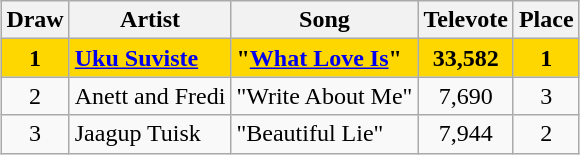<table class="sortable wikitable" style="margin: 1em auto 1em auto; text-align:center">
<tr>
<th>Draw</th>
<th>Artist</th>
<th>Song</th>
<th>Televote</th>
<th>Place</th>
</tr>
<tr style="font-weight:bold; background:gold;">
<td>1</td>
<td align="left"><a href='#'>Uku Suviste</a></td>
<td align="left">"<a href='#'>What Love Is</a>"</td>
<td>33,582</td>
<td>1</td>
</tr>
<tr>
<td>2</td>
<td align="left">Anett and Fredi</td>
<td align="left">"Write About Me"</td>
<td>7,690</td>
<td>3</td>
</tr>
<tr>
<td>3</td>
<td align="left">Jaagup Tuisk</td>
<td align="left">"Beautiful Lie"</td>
<td>7,944</td>
<td>2</td>
</tr>
</table>
